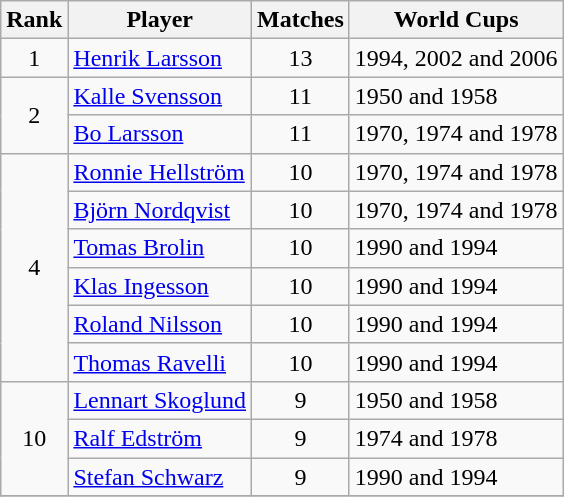<table class="wikitable" style="text-align: left;">
<tr>
<th>Rank</th>
<th>Player</th>
<th>Matches</th>
<th>World Cups</th>
</tr>
<tr>
<td align=center>1</td>
<td><a href='#'>Henrik Larsson</a></td>
<td align=center>13</td>
<td>1994, 2002 and 2006</td>
</tr>
<tr>
<td rowspan=2 align=center>2</td>
<td><a href='#'>Kalle Svensson</a></td>
<td align=center>11</td>
<td>1950 and 1958</td>
</tr>
<tr>
<td><a href='#'>Bo Larsson</a></td>
<td align=center>11</td>
<td>1970, 1974 and 1978</td>
</tr>
<tr>
<td rowspan=6 align=center>4</td>
<td><a href='#'>Ronnie Hellström</a></td>
<td align=center>10</td>
<td>1970, 1974 and 1978</td>
</tr>
<tr>
<td><a href='#'>Björn Nordqvist</a></td>
<td align=center>10</td>
<td>1970, 1974 and 1978</td>
</tr>
<tr>
<td><a href='#'>Tomas Brolin</a></td>
<td align=center>10</td>
<td>1990 and 1994</td>
</tr>
<tr>
<td><a href='#'>Klas Ingesson</a></td>
<td align=center>10</td>
<td>1990 and 1994</td>
</tr>
<tr>
<td><a href='#'>Roland Nilsson</a></td>
<td align=center>10</td>
<td>1990 and 1994</td>
</tr>
<tr>
<td><a href='#'>Thomas Ravelli</a></td>
<td align=center>10</td>
<td>1990 and 1994</td>
</tr>
<tr>
<td rowspan=3 align=center>10</td>
<td><a href='#'>Lennart Skoglund</a></td>
<td align=center>9</td>
<td>1950 and 1958</td>
</tr>
<tr>
<td><a href='#'>Ralf Edström</a></td>
<td align=center>9</td>
<td>1974 and 1978</td>
</tr>
<tr>
<td><a href='#'>Stefan Schwarz</a></td>
<td align=center>9</td>
<td>1990 and 1994</td>
</tr>
<tr>
</tr>
</table>
